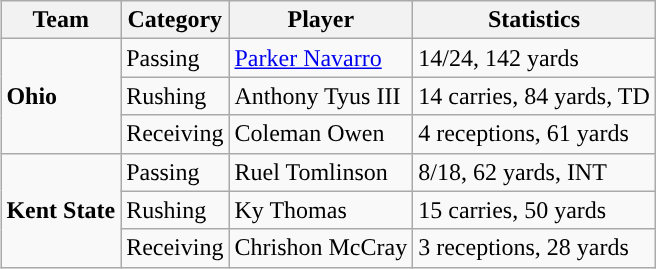<table class="wikitable" style="float:right">
<tr>
<th>Team</th>
<th>Category</th>
<th>Player</th>
<th>Statistics</th>
</tr>
<tr>
<td rowspan=3><strong>Ohio</strong></td>
<td>Passing</td>
<td><a href='#'>Parker Navarro</a></td>
<td>14/24, 142 yards</td>
</tr>
<tr>
<td>Rushing</td>
<td>Anthony Tyus III</td>
<td>14 carries, 84 yards, TD</td>
</tr>
<tr>
<td>Receiving</td>
<td>Coleman Owen</td>
<td>4 receptions, 61 yards</td>
</tr>
<tr>
<td rowspan=3><strong>Kent State</strong></td>
<td>Passing</td>
<td>Ruel Tomlinson</td>
<td>8/18, 62 yards, INT</td>
</tr>
<tr>
<td>Rushing</td>
<td>Ky Thomas</td>
<td>15 carries, 50 yards</td>
</tr>
<tr>
<td>Receiving</td>
<td>Chrishon McCray</td>
<td>3 receptions, 28 yards</td>
</tr>
</table>
